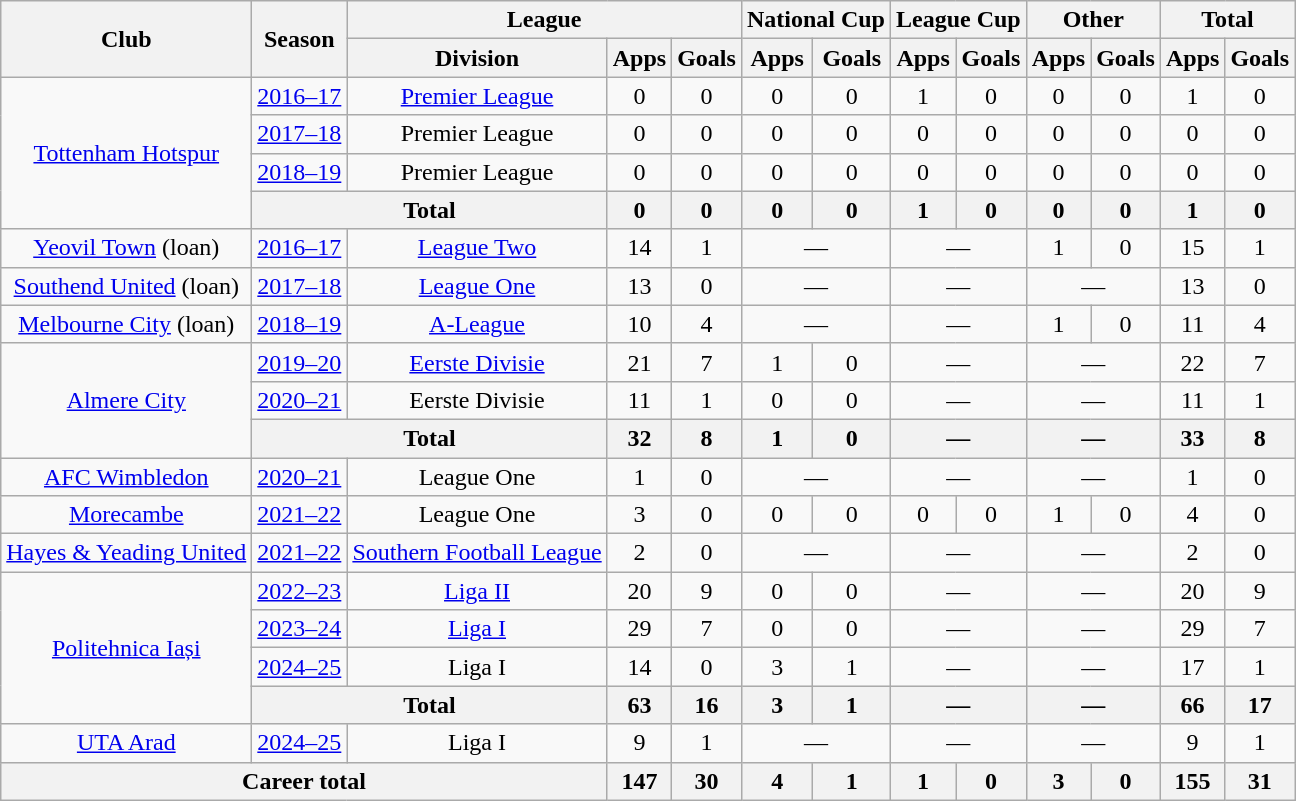<table class=wikitable style="text-align: center">
<tr>
<th rowspan=2>Club</th>
<th rowspan=2>Season</th>
<th colspan=3>League</th>
<th colspan=2>National Cup</th>
<th colspan=2>League Cup</th>
<th colspan=2>Other</th>
<th colspan=2>Total</th>
</tr>
<tr>
<th>Division</th>
<th>Apps</th>
<th>Goals</th>
<th>Apps</th>
<th>Goals</th>
<th>Apps</th>
<th>Goals</th>
<th>Apps</th>
<th>Goals</th>
<th>Apps</th>
<th>Goals</th>
</tr>
<tr>
<td rowspan=4><a href='#'>Tottenham Hotspur</a></td>
<td><a href='#'>2016–17</a></td>
<td><a href='#'>Premier League</a></td>
<td>0</td>
<td>0</td>
<td>0</td>
<td>0</td>
<td>1</td>
<td>0</td>
<td>0</td>
<td>0</td>
<td>1</td>
<td>0</td>
</tr>
<tr>
<td><a href='#'>2017–18</a></td>
<td>Premier League</td>
<td>0</td>
<td>0</td>
<td>0</td>
<td>0</td>
<td>0</td>
<td>0</td>
<td>0</td>
<td>0</td>
<td>0</td>
<td>0</td>
</tr>
<tr>
<td><a href='#'>2018–19</a></td>
<td>Premier League</td>
<td>0</td>
<td>0</td>
<td>0</td>
<td>0</td>
<td>0</td>
<td>0</td>
<td>0</td>
<td>0</td>
<td>0</td>
<td>0</td>
</tr>
<tr>
<th colspan=2>Total</th>
<th>0</th>
<th>0</th>
<th>0</th>
<th>0</th>
<th>1</th>
<th>0</th>
<th>0</th>
<th>0</th>
<th>1</th>
<th>0</th>
</tr>
<tr>
<td><a href='#'>Yeovil Town</a> (loan)</td>
<td><a href='#'>2016–17</a></td>
<td><a href='#'>League Two</a></td>
<td>14</td>
<td>1</td>
<td colspan=2>—</td>
<td colspan=2>—</td>
<td>1</td>
<td>0</td>
<td>15</td>
<td>1</td>
</tr>
<tr>
<td><a href='#'>Southend United</a> (loan)</td>
<td><a href='#'>2017–18</a></td>
<td><a href='#'>League One</a></td>
<td>13</td>
<td>0</td>
<td colspan=2>—</td>
<td colspan=2>—</td>
<td colspan=2>—</td>
<td>13</td>
<td>0</td>
</tr>
<tr>
<td><a href='#'>Melbourne City</a> (loan)</td>
<td><a href='#'>2018–19</a></td>
<td><a href='#'>A-League</a></td>
<td>10</td>
<td>4</td>
<td colspan=2>—</td>
<td colspan=2>—</td>
<td>1</td>
<td>0</td>
<td>11</td>
<td>4</td>
</tr>
<tr>
<td rowspan=3><a href='#'>Almere City</a></td>
<td><a href='#'>2019–20</a></td>
<td><a href='#'>Eerste Divisie</a></td>
<td>21</td>
<td>7</td>
<td>1</td>
<td>0</td>
<td colspan=2>—</td>
<td colspan=2>—</td>
<td>22</td>
<td>7</td>
</tr>
<tr>
<td><a href='#'>2020–21</a></td>
<td>Eerste Divisie</td>
<td>11</td>
<td>1</td>
<td>0</td>
<td>0</td>
<td colspan=2>—</td>
<td colspan=2>—</td>
<td>11</td>
<td>1</td>
</tr>
<tr>
<th colspan=2>Total</th>
<th>32</th>
<th>8</th>
<th>1</th>
<th>0</th>
<th colspan=2>—</th>
<th colspan=2>—</th>
<th>33</th>
<th>8</th>
</tr>
<tr>
<td><a href='#'>AFC Wimbledon</a></td>
<td><a href='#'>2020–21</a></td>
<td>League One</td>
<td>1</td>
<td>0</td>
<td colspan=2>—</td>
<td colspan=2>—</td>
<td colspan=2>—</td>
<td>1</td>
<td>0</td>
</tr>
<tr>
<td><a href='#'>Morecambe</a></td>
<td><a href='#'>2021–22</a></td>
<td>League One</td>
<td>3</td>
<td>0</td>
<td>0</td>
<td>0</td>
<td>0</td>
<td>0</td>
<td>1</td>
<td>0</td>
<td>4</td>
<td>0</td>
</tr>
<tr>
<td><a href='#'>Hayes & Yeading United</a></td>
<td><a href='#'>2021–22</a></td>
<td><a href='#'>Southern Football League</a></td>
<td>2</td>
<td>0</td>
<td colspan=2>—</td>
<td colspan=2>—</td>
<td colspan=2>—</td>
<td>2</td>
<td>0</td>
</tr>
<tr>
<td rowspan=4><a href='#'>Politehnica Iași</a></td>
<td><a href='#'>2022–23</a></td>
<td><a href='#'>Liga II</a></td>
<td>20</td>
<td>9</td>
<td>0</td>
<td>0</td>
<td colspan=2>—</td>
<td colspan=2>—</td>
<td>20</td>
<td>9</td>
</tr>
<tr>
<td><a href='#'>2023–24</a></td>
<td><a href='#'>Liga I</a></td>
<td>29</td>
<td>7</td>
<td>0</td>
<td>0</td>
<td colspan=2>—</td>
<td colspan=2>—</td>
<td>29</td>
<td>7</td>
</tr>
<tr>
<td><a href='#'>2024–25</a></td>
<td>Liga I</td>
<td>14</td>
<td>0</td>
<td>3</td>
<td>1</td>
<td colspan=2>—</td>
<td colspan=2>—</td>
<td>17</td>
<td>1</td>
</tr>
<tr>
<th colspan=2>Total</th>
<th>63</th>
<th>16</th>
<th>3</th>
<th>1</th>
<th colspan=2>—</th>
<th colspan=2>—</th>
<th>66</th>
<th>17</th>
</tr>
<tr>
<td rowspan=1><a href='#'>UTA Arad</a></td>
<td><a href='#'>2024–25</a></td>
<td>Liga I</td>
<td>9</td>
<td>1</td>
<td colspan=2>—</td>
<td colspan=2>—</td>
<td colspan=2>—</td>
<td>9</td>
<td>1</td>
</tr>
<tr>
<th colspan=3>Career total</th>
<th>147</th>
<th>30</th>
<th>4</th>
<th>1</th>
<th>1</th>
<th>0</th>
<th>3</th>
<th>0</th>
<th>155</th>
<th>31</th>
</tr>
</table>
